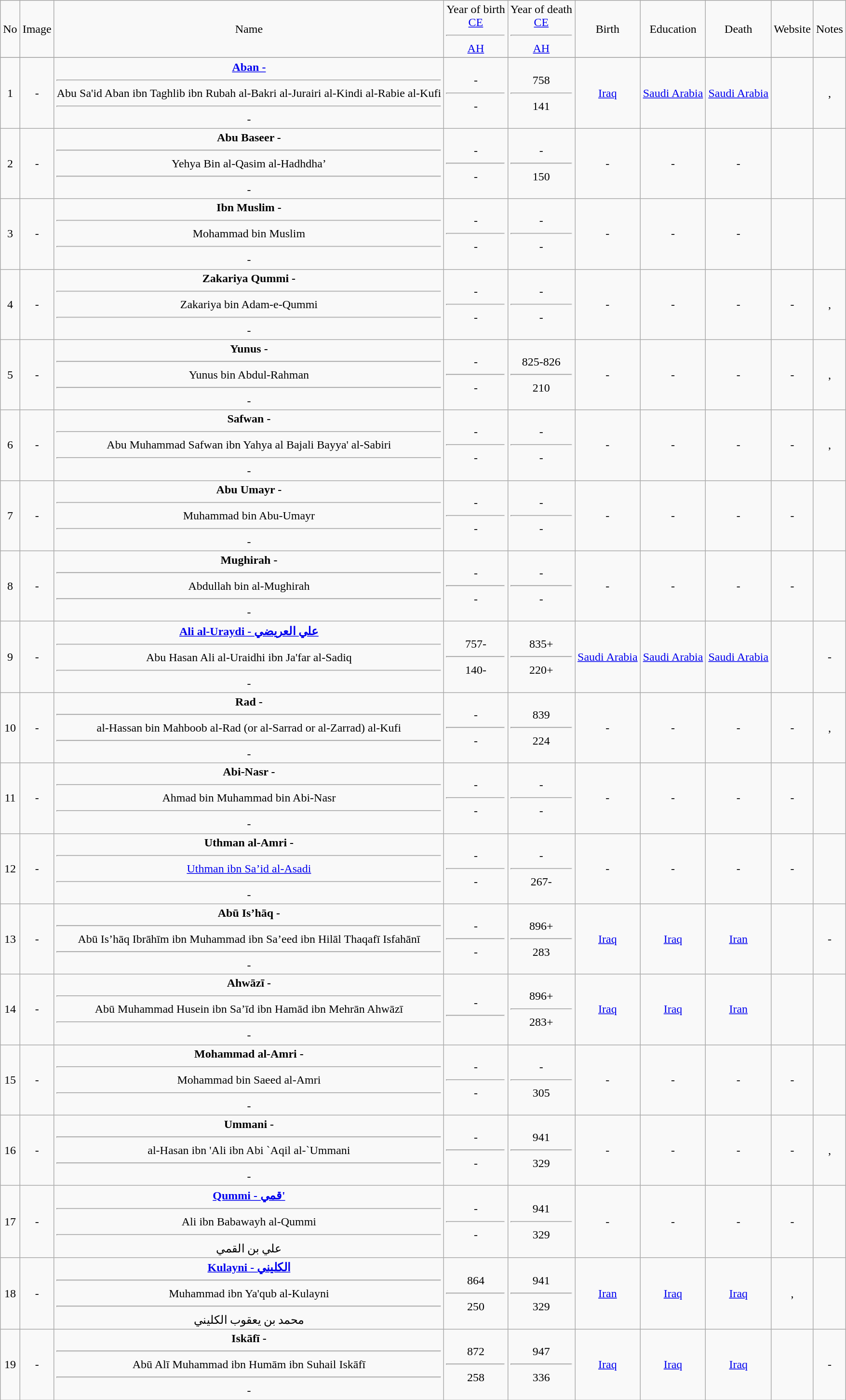<table class="wikitable sortable" style="text-align:center">
<tr>
<td>No  <br></td>
<td>Image <br></td>
<td>Name  <br></td>
<td>Year of birth<br><a href='#'>CE</a><hr><a href='#'>AH</a> <br></td>
<td>Year of death<br><a href='#'>CE</a><hr><a href='#'>AH</a> <br></td>
<td>Birth  <br></td>
<td>Education   <br></td>
<td>Death       <br></td>
<td>Website     <br></td>
<td>Notes       <br></td>
</tr>
<tr>
</tr>
<tr>
<td>1</td>
<td>-</td>
<td><strong><a href='#'>Aban -</a></strong><hr>Abu Sa'id Aban ibn Taghlib ibn Rubah al-Bakri al-Jurairi al-Kindi al-Rabie al-Kufi<hr> -</td>
<td>-  <hr> -</td>
<td>758<hr>141</td>
<td> <a href='#'>Iraq</a></td>
<td> <a href='#'>Saudi Arabia</a></td>
<td> <a href='#'>Saudi Arabia</a></td>
<td></td>
<td>,</td>
</tr>
<tr>
<td>2</td>
<td>-</td>
<td><strong>Abu Baseer - </strong><hr>Yehya Bin al-Qasim al-Hadhdha’<hr> -</td>
<td>-  <hr> -</td>
<td>-  <hr>150</td>
<td>-</td>
<td>-</td>
<td>-</td>
<td></td>
<td></td>
</tr>
<tr>
<td>3</td>
<td>-</td>
<td><strong>Ibn Muslim - </strong><hr>Mohammad bin Muslim<hr> -</td>
<td>-  <hr> -</td>
<td>-  <hr> -</td>
<td>-</td>
<td>-</td>
<td>-</td>
<td></td>
<td></td>
</tr>
<tr>
<td>4</td>
<td>-</td>
<td><strong>Zakariya Qummi - </strong><hr>Zakariya bin Adam-e-Qummi<hr> -</td>
<td>-  <hr> -</td>
<td>-  <hr> -</td>
<td>-</td>
<td>-</td>
<td>-</td>
<td>-</td>
<td>,</td>
</tr>
<tr>
<td>5</td>
<td>-</td>
<td><strong>Yunus - </strong><hr>Yunus bin Abdul-Rahman<hr> -</td>
<td>-  <hr> -</td>
<td>825-826<hr>210</td>
<td>-</td>
<td>-</td>
<td>-</td>
<td>-</td>
<td>,</td>
</tr>
<tr>
<td>6</td>
<td>-</td>
<td><strong>Safwan - </strong><hr>Abu Muhammad Safwan ibn Yahya al Bajali Bayya' al-Sabiri<hr> -</td>
<td>-  <hr> -</td>
<td>-  <hr> -</td>
<td>-</td>
<td>-</td>
<td>-</td>
<td>-</td>
<td>,</td>
</tr>
<tr>
<td>7</td>
<td>-</td>
<td><strong>Abu Umayr - </strong><hr>Muhammad bin Abu-Umayr<hr> -</td>
<td>-  <hr> -</td>
<td>-  <hr> -</td>
<td>-</td>
<td>-</td>
<td>-</td>
<td>-</td>
<td></td>
</tr>
<tr>
<td>8</td>
<td>-</td>
<td><strong>Mughirah - </strong><hr>Abdullah bin al-Mughirah<hr> -</td>
<td>-  <hr> -</td>
<td>-  <hr> -</td>
<td>-</td>
<td>-</td>
<td>-</td>
<td>-</td>
<td></td>
</tr>
<tr>
<td>9</td>
<td>-</td>
<td><strong><a href='#'>Ali al-Uraydi - علي العريضي</a></strong><hr>Abu Hasan Ali al-Uraidhi ibn Ja'far al-Sadiq<hr> -</td>
<td>757-<hr>140-</td>
<td>835+<hr>220+</td>
<td> <a href='#'>Saudi Arabia</a></td>
<td> <a href='#'>Saudi Arabia</a></td>
<td> <a href='#'>Saudi Arabia</a></td>
<td></td>
<td>-</td>
</tr>
<tr>
<td>10</td>
<td>-</td>
<td><strong>Rad - </strong><hr>al-Hassan bin Mahboob al-Rad (or al‑Sarrad or al‑Zarrad) al‑Kufi <hr> -</td>
<td>-  <hr> -</td>
<td>839 <hr> 224</td>
<td>-</td>
<td>-</td>
<td>-</td>
<td>-</td>
<td>,</td>
</tr>
<tr>
<td>11</td>
<td>-</td>
<td><strong>Abi-Nasr - </strong><hr>Ahmad bin Muhammad bin Abi-Nasr<hr> -</td>
<td>-  <hr> -</td>
<td>-  <hr> -</td>
<td>-</td>
<td>-</td>
<td>-</td>
<td>-</td>
<td></td>
</tr>
<tr>
<td>12</td>
<td>-</td>
<td><strong>Uthman al-Amri - </strong><hr><a href='#'>Uthman ibn Sa’id al-Asadi</a><hr> -</td>
<td>-  <hr> -</td>
<td>-  <hr> 267-</td>
<td>-</td>
<td>-</td>
<td>-</td>
<td>-</td>
<td></td>
</tr>
<tr>
<td>13</td>
<td>-</td>
<td><strong>Abū Is’hāq - </strong><hr>Abū Is’hāq Ibrāhīm ibn Muhammad ibn Sa’eed ibn Hilāl Thaqafī Isfahānī<hr> -</td>
<td>- <hr> -</td>
<td>896+<hr>283</td>
<td> <a href='#'>Iraq</a></td>
<td> <a href='#'>Iraq</a></td>
<td> <a href='#'>Iran</a></td>
<td></td>
<td>-</td>
</tr>
<tr>
<td>14</td>
<td>-</td>
<td><strong>Ahwāzī - </strong><hr>Abū Muhammad Husein ibn Sa’īd ibn Hamād ibn Mehrān Ahwāzī<hr> -</td>
<td>- <hr></td>
<td>896+<hr>283+</td>
<td> <a href='#'>Iraq</a></td>
<td> <a href='#'>Iraq</a></td>
<td> <a href='#'>Iran</a></td>
<td></td>
<td></td>
</tr>
<tr>
<td>15</td>
<td>-</td>
<td><strong>Mohammad al-Amri - </strong><hr>Mohammad bin Saeed al-Amri<hr> -</td>
<td>-  <hr> -</td>
<td>-  <hr> 305</td>
<td>-</td>
<td>-</td>
<td>-</td>
<td>-</td>
<td></td>
</tr>
<tr>
<td>16</td>
<td>-</td>
<td><strong>Ummani - </strong><hr>al-Hasan ibn 'Ali ibn Abi `Aqil al-`Ummani<hr> -</td>
<td>-  <hr> -</td>
<td>941<hr>329</td>
<td>-</td>
<td>-</td>
<td>-</td>
<td>-</td>
<td>,</td>
</tr>
<tr>
<td>17</td>
<td>-</td>
<td><strong><a href='#'>Qummi - قمي'</a></strong><hr>Ali ibn Babawayh al-Qummi<hr> علي بن القمي</td>
<td>- <hr> -</td>
<td>941<hr>329</td>
<td>-</td>
<td>-</td>
<td>-</td>
<td>-</td>
<td></td>
</tr>
<tr>
<td>18</td>
<td>-</td>
<td><strong><a href='#'>Kulayni - الكليني</a></strong> <hr> Muhammad ibn Ya'qub al-Kulayni <hr> محمد بن يعقوب الكليني</td>
<td>864<hr>250</td>
<td>941<hr>329</td>
<td> <a href='#'>Iran</a></td>
<td> <a href='#'>Iraq</a></td>
<td> <a href='#'>Iraq</a></td>
<td>, </td>
<td></td>
</tr>
<tr>
<td>19</td>
<td>-</td>
<td><strong>Iskāfī - </strong><hr>Abū Alī Muhammad ibn Humām ibn Suhail Iskāfī<hr> -</td>
<td>872<hr>258</td>
<td>947<hr>336</td>
<td> <a href='#'>Iraq</a></td>
<td> <a href='#'>Iraq</a></td>
<td> <a href='#'>Iraq</a></td>
<td></td>
<td>-</td>
</tr>
</table>
